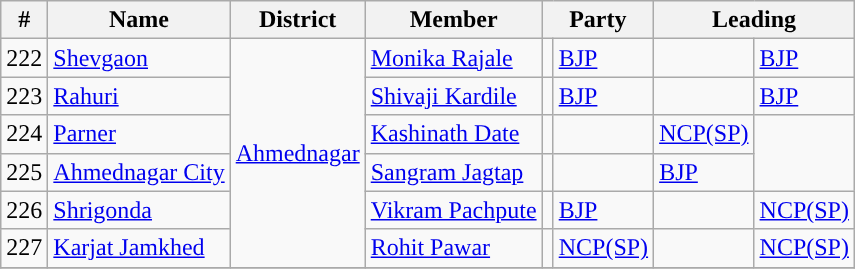<table class="wikitable">
<tr>
<th>#</th>
<th>Name</th>
<th>District</th>
<th>Member</th>
<th colspan="2">Party</th>
<th colspan=2>Leading<br></th>
</tr>
<tr>
<td>222</td>
<td><a href='#'>Shevgaon</a></td>
<td rowspan="6"><a href='#'>Ahmednagar</a></td>
<td><a href='#'>Monika Rajale</a></td>
<td style="background-color: "></td>
<td><a href='#'>BJP</a></td>
<td style="background-color: "></td>
<td><a href='#'>BJP</a></td>
</tr>
<tr>
<td>223</td>
<td><a href='#'>Rahuri</a></td>
<td><a href='#'>Shivaji Kardile</a></td>
<td style="background-color: "></td>
<td><a href='#'>BJP</a></td>
<td style="background-color: "></td>
<td><a href='#'>BJP</a></td>
</tr>
<tr>
<td>224</td>
<td><a href='#'>Parner</a></td>
<td><a href='#'>Kashinath Date</a></td>
<td></td>
<td style="background-color: "></td>
<td><a href='#'>NCP(SP)</a></td>
</tr>
<tr>
<td>225</td>
<td><a href='#'>Ahmednagar City</a></td>
<td><a href='#'>Sangram Jagtap</a></td>
<td></td>
<td style="background-color: "></td>
<td><a href='#'>BJP</a></td>
</tr>
<tr>
<td>226</td>
<td><a href='#'>Shrigonda</a></td>
<td><a href='#'>Vikram Pachpute</a></td>
<td style="background-color: "></td>
<td><a href='#'>BJP</a></td>
<td style="background-color: "></td>
<td><a href='#'>NCP(SP)</a></td>
</tr>
<tr>
<td>227</td>
<td><a href='#'>Karjat Jamkhed</a></td>
<td><a href='#'>Rohit Pawar</a></td>
<td style="background-color: "></td>
<td><a href='#'>NCP(SP)</a></td>
<td style="background-color: "></td>
<td><a href='#'>NCP(SP)</a></td>
</tr>
<tr>
</tr>
</table>
